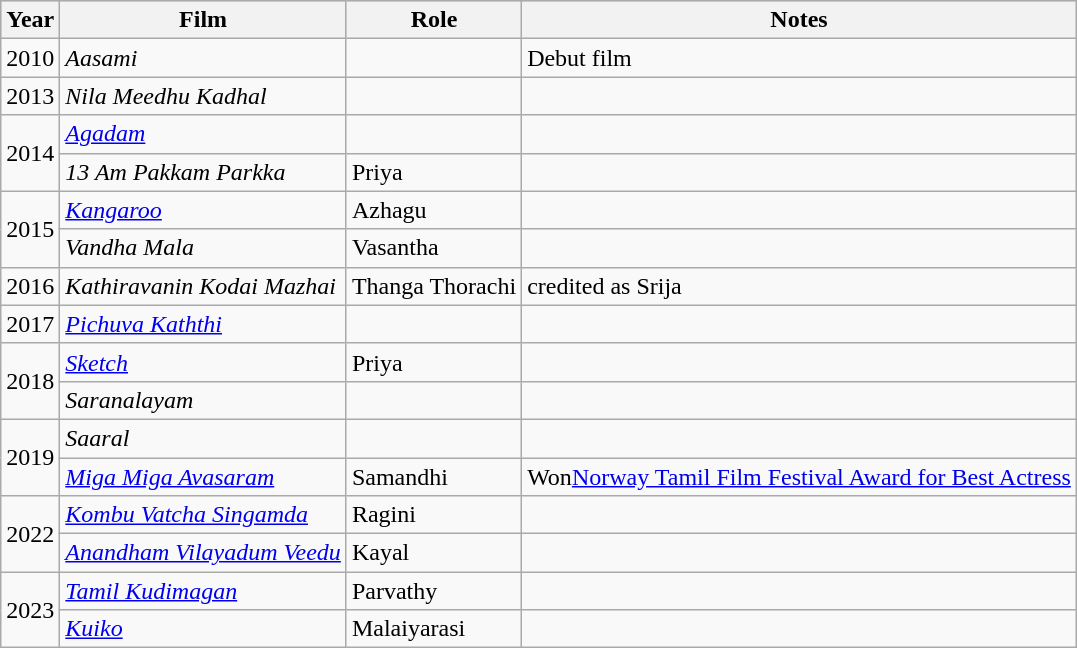<table class="wikitable">
<tr style="background:#cccccf; text-align:center;">
<th>Year</th>
<th>Film</th>
<th>Role</th>
<th>Notes</th>
</tr>
<tr>
<td>2010</td>
<td><em>Aasami</em></td>
<td></td>
<td>Debut film</td>
</tr>
<tr>
<td>2013</td>
<td><em>Nila Meedhu Kadhal</em></td>
<td></td>
<td></td>
</tr>
<tr>
<td rowspan="2">2014</td>
<td><em><a href='#'>Agadam</a></em></td>
<td></td>
<td></td>
</tr>
<tr>
<td><em>13 Am Pakkam Parkka</em></td>
<td>Priya</td>
<td></td>
</tr>
<tr>
<td rowspan="2">2015</td>
<td><em><a href='#'>Kangaroo</a></em></td>
<td>Azhagu</td>
<td></td>
</tr>
<tr>
<td><em>Vandha Mala</em></td>
<td>Vasantha</td>
<td></td>
</tr>
<tr>
<td>2016</td>
<td><em>Kathiravanin Kodai Mazhai</em></td>
<td>Thanga Thorachi</td>
<td>credited as Srija</td>
</tr>
<tr>
<td>2017</td>
<td><em><a href='#'>Pichuva Kaththi</a></em></td>
<td></td>
<td></td>
</tr>
<tr>
<td rowspan="2">2018</td>
<td><em><a href='#'>Sketch</a></em></td>
<td>Priya</td>
<td></td>
</tr>
<tr>
<td><em>Saranalayam</em></td>
<td></td>
<td></td>
</tr>
<tr>
<td rowspan="2">2019</td>
<td><em>Saaral</em></td>
<td></td>
<td></td>
</tr>
<tr>
<td><em><a href='#'>Miga Miga Avasaram</a></em></td>
<td>Samandhi</td>
<td>Won<a href='#'>Norway Tamil Film Festival Award for Best Actress</a></td>
</tr>
<tr>
<td rowspan="2">2022</td>
<td><em><a href='#'>Kombu Vatcha Singamda</a></em></td>
<td>Ragini</td>
<td></td>
</tr>
<tr>
<td><em><a href='#'>Anandham Vilayadum Veedu</a></em></td>
<td>Kayal</td>
<td></td>
</tr>
<tr>
<td rowspan="2">2023</td>
<td><em><a href='#'>Tamil Kudimagan</a></em></td>
<td>Parvathy</td>
<td></td>
</tr>
<tr>
<td><em><a href='#'>Kuiko</a></em></td>
<td>Malaiyarasi</td>
<td></td>
</tr>
</table>
